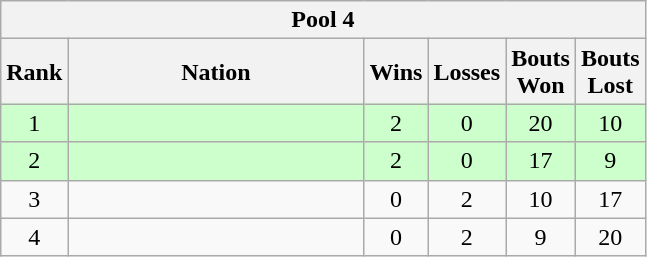<table class="wikitable" style="text-align:center">
<tr>
<th colspan=6 align=center><strong>Pool 4</strong></th>
</tr>
<tr>
<th width="20">Rank</th>
<th width="190">Nation</th>
<th width="20">Wins</th>
<th width="20">Losses</th>
<th width="20">Bouts Won</th>
<th width="20">Bouts Lost</th>
</tr>
<tr bgcolor=ccffcc>
<td>1</td>
<td align=left></td>
<td>2</td>
<td>0</td>
<td>20</td>
<td>10</td>
</tr>
<tr bgcolor=ccffcc>
<td>2</td>
<td align=left></td>
<td>2</td>
<td>0</td>
<td>17</td>
<td>9</td>
</tr>
<tr>
<td>3</td>
<td align=left></td>
<td>0</td>
<td>2</td>
<td>10</td>
<td>17</td>
</tr>
<tr>
<td>4</td>
<td align=left></td>
<td>0</td>
<td>2</td>
<td>9</td>
<td>20</td>
</tr>
</table>
